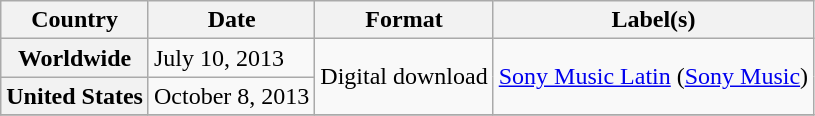<table class="wikitable plainrowheaders">
<tr>
<th>Country</th>
<th>Date</th>
<th>Format</th>
<th>Label(s)</th>
</tr>
<tr>
<th scope="row">Worldwide</th>
<td>July 10, 2013</td>
<td rowspan="2">Digital download</td>
<td rowspan="2"><a href='#'>Sony Music Latin</a> (<a href='#'>Sony Music</a>)</td>
</tr>
<tr>
<th scope="row">United States</th>
<td>October 8, 2013</td>
</tr>
<tr>
</tr>
</table>
